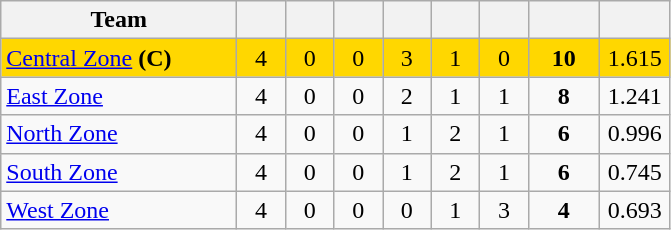<table class="wikitable" style="text-align:center">
<tr>
<th width="150">Team</th>
<th width="25"></th>
<th width="25"></th>
<th width="25"></th>
<th width="25"></th>
<th width="25"></th>
<th width="25"></th>
<th width="40"></th>
<th width="40"></th>
</tr>
<tr style="background:gold;">
<td style="text-align:left"><a href='#'>Central Zone</a> <strong>(C)</strong></td>
<td>4</td>
<td>0</td>
<td>0</td>
<td>3</td>
<td>1</td>
<td>0</td>
<td><strong>10</strong></td>
<td>1.615</td>
</tr>
<tr>
<td style="text-align:left"><a href='#'>East Zone</a></td>
<td>4</td>
<td>0</td>
<td>0</td>
<td>2</td>
<td>1</td>
<td>1</td>
<td><strong>8</strong></td>
<td>1.241</td>
</tr>
<tr>
<td style="text-align:left"><a href='#'>North Zone</a></td>
<td>4</td>
<td>0</td>
<td>0</td>
<td>1</td>
<td>2</td>
<td>1</td>
<td><strong>6</strong></td>
<td>0.996</td>
</tr>
<tr>
<td style="text-align:left"><a href='#'>South Zone</a></td>
<td>4</td>
<td>0</td>
<td>0</td>
<td>1</td>
<td>2</td>
<td>1</td>
<td><strong>6</strong></td>
<td>0.745</td>
</tr>
<tr>
<td style="text-align:left"><a href='#'>West Zone</a></td>
<td>4</td>
<td>0</td>
<td>0</td>
<td>0</td>
<td>1</td>
<td>3</td>
<td><strong>4</strong></td>
<td>0.693</td>
</tr>
</table>
